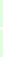<table style="font-size: 85%">
<tr>
<td style="background:#dfd;"><br></td>
</tr>
<tr>
<td style="background:#dfd;"><br></td>
</tr>
</table>
